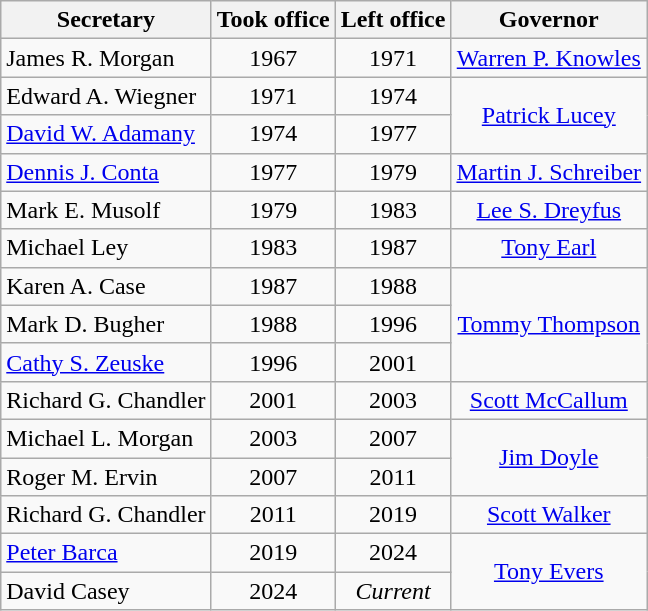<table class="wikitable" style="text-align:center;">
<tr>
<th>Secretary</th>
<th>Took office</th>
<th>Left office</th>
<th>Governor</th>
</tr>
<tr>
<td align="left">James R. Morgan</td>
<td>1967</td>
<td>1971</td>
<td><a href='#'>Warren P. Knowles</a></td>
</tr>
<tr>
<td align="left">Edward A. Wiegner</td>
<td>1971</td>
<td>1974</td>
<td rowspan="2"><a href='#'>Patrick Lucey</a></td>
</tr>
<tr>
<td align="left"><a href='#'>David W. Adamany</a></td>
<td>1974</td>
<td>1977</td>
</tr>
<tr>
<td align="left"><a href='#'>Dennis J. Conta</a></td>
<td>1977</td>
<td>1979</td>
<td><a href='#'>Martin J. Schreiber</a></td>
</tr>
<tr>
<td align="left">Mark E. Musolf</td>
<td>1979</td>
<td>1983</td>
<td><a href='#'>Lee S. Dreyfus</a></td>
</tr>
<tr>
<td align="left">Michael Ley</td>
<td>1983</td>
<td>1987</td>
<td><a href='#'>Tony Earl</a></td>
</tr>
<tr>
<td align="left">Karen A. Case</td>
<td>1987</td>
<td>1988</td>
<td rowspan="3"><a href='#'>Tommy Thompson</a></td>
</tr>
<tr>
<td align="left">Mark D. Bugher</td>
<td>1988</td>
<td>1996</td>
</tr>
<tr>
<td align="left"><a href='#'>Cathy S. Zeuske</a></td>
<td>1996</td>
<td>2001</td>
</tr>
<tr>
<td align="left">Richard G. Chandler</td>
<td>2001</td>
<td>2003</td>
<td><a href='#'>Scott McCallum</a></td>
</tr>
<tr>
<td align="left">Michael L. Morgan</td>
<td>2003</td>
<td>2007</td>
<td rowspan="2"><a href='#'>Jim Doyle</a></td>
</tr>
<tr>
<td align="left">Roger M. Ervin</td>
<td>2007</td>
<td>2011</td>
</tr>
<tr>
<td align="left">Richard G. Chandler</td>
<td>2011</td>
<td>2019</td>
<td><a href='#'>Scott Walker</a></td>
</tr>
<tr>
<td align="left"><a href='#'>Peter Barca</a></td>
<td>2019</td>
<td>2024</td>
<td rowspan="2"><a href='#'>Tony Evers</a></td>
</tr>
<tr>
<td align="left">David Casey</td>
<td>2024</td>
<td><em>Current</em></td>
</tr>
</table>
